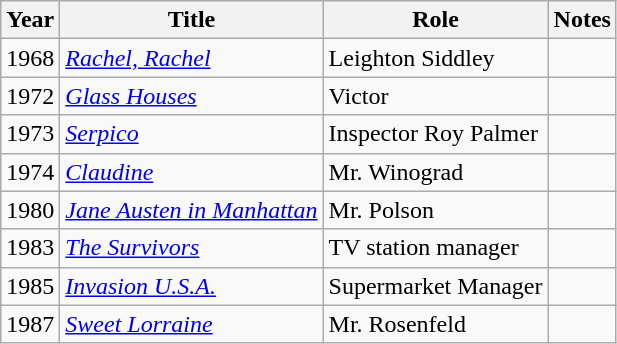<table class="wikitable">
<tr>
<th>Year</th>
<th>Title</th>
<th>Role</th>
<th>Notes</th>
</tr>
<tr>
<td>1968</td>
<td><em><a href='#'>Rachel, Rachel</a></em></td>
<td>Leighton Siddley</td>
<td></td>
</tr>
<tr>
<td>1972</td>
<td><em><a href='#'>Glass Houses</a></em></td>
<td>Victor</td>
<td></td>
</tr>
<tr>
<td>1973</td>
<td><em><a href='#'>Serpico</a></em></td>
<td>Inspector Roy Palmer</td>
<td></td>
</tr>
<tr>
<td>1974</td>
<td><em><a href='#'>Claudine</a></em></td>
<td>Mr. Winograd</td>
<td></td>
</tr>
<tr>
<td>1980</td>
<td><em><a href='#'>Jane Austen in Manhattan</a></em></td>
<td>Mr. Polson</td>
<td></td>
</tr>
<tr>
<td>1983</td>
<td><em><a href='#'>The Survivors</a></em></td>
<td>TV station manager</td>
<td></td>
</tr>
<tr>
<td>1985</td>
<td><em><a href='#'>Invasion U.S.A.</a></em></td>
<td>Supermarket Manager</td>
<td></td>
</tr>
<tr>
<td>1987</td>
<td><em><a href='#'>Sweet Lorraine</a></em></td>
<td>Mr. Rosenfeld</td>
<td></td>
</tr>
</table>
